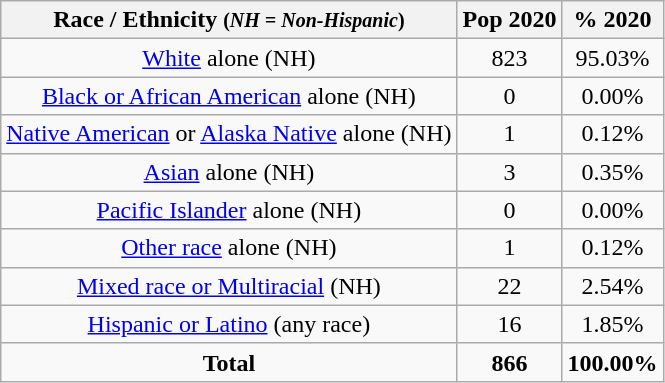<table class="wikitable" style="text-align:center;">
<tr>
<th>Race / Ethnicity <small>(<em>NH = Non-Hispanic</em>)</small></th>
<th>Pop 2020</th>
<th>% 2020</th>
</tr>
<tr>
<td><a href='#'>White</a> alone (NH)</td>
<td>823</td>
<td>95.03%</td>
</tr>
<tr>
<td><a href='#'>Black or African American</a> alone (NH)</td>
<td>0</td>
<td>0.00%</td>
</tr>
<tr>
<td><a href='#'>Native American</a> or <a href='#'>Alaska Native</a> alone (NH)</td>
<td>1</td>
<td>0.12%</td>
</tr>
<tr>
<td><a href='#'>Asian</a> alone (NH)</td>
<td>3</td>
<td>0.35%</td>
</tr>
<tr>
<td><a href='#'>Pacific Islander</a> alone (NH)</td>
<td>0</td>
<td>0.00%</td>
</tr>
<tr>
<td><a href='#'>Other race</a> alone (NH)</td>
<td>1</td>
<td>0.12%</td>
</tr>
<tr>
<td><a href='#'>Mixed race or Multiracial</a> (NH)</td>
<td>22</td>
<td>2.54%</td>
</tr>
<tr>
<td><a href='#'>Hispanic or Latino</a> (any race)</td>
<td>16</td>
<td>1.85%</td>
</tr>
<tr>
<td><strong>Total</strong></td>
<td><strong>866</strong></td>
<td><strong>100.00%</strong></td>
</tr>
</table>
